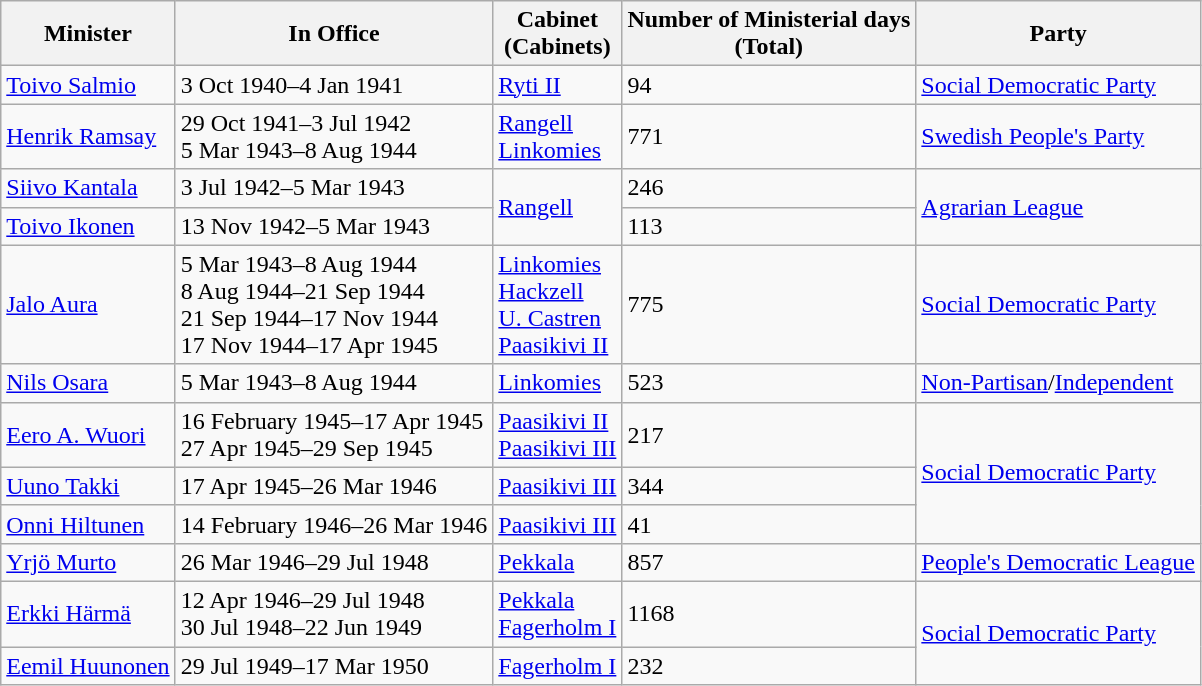<table class="wikitable">
<tr>
<th>Minister</th>
<th>In Office</th>
<th>Cabinet<br>(Cabinets)</th>
<th>Number of Ministerial days <br>(Total)</th>
<th>Party</th>
</tr>
<tr>
<td><a href='#'>Toivo Salmio</a></td>
<td>3 Oct 1940–4 Jan 1941</td>
<td><a href='#'>Ryti II</a></td>
<td>94</td>
<td><a href='#'>Social Democratic Party</a></td>
</tr>
<tr>
<td><a href='#'>Henrik Ramsay</a></td>
<td>29 Oct 1941–3 Jul 1942<br>5  Mar  1943–8 Aug 1944</td>
<td><a href='#'>Rangell</a><br><a href='#'>Linkomies</a></td>
<td>771</td>
<td><a href='#'>Swedish People's Party</a></td>
</tr>
<tr>
<td><a href='#'>Siivo Kantala</a></td>
<td>3 Jul 1942–5  Mar  1943</td>
<td rowspan=2><a href='#'>Rangell</a></td>
<td>246</td>
<td rowspan=2><a href='#'>Agrarian League</a></td>
</tr>
<tr>
<td><a href='#'>Toivo Ikonen</a></td>
<td>13 Nov 1942–5  Mar  1943</td>
<td>113</td>
</tr>
<tr>
<td><a href='#'>Jalo Aura</a></td>
<td>5  Mar  1943–8 Aug 1944<br>8 Aug 1944–21 Sep 1944<br>21 Sep 1944–17 Nov 1944<br>17 Nov 1944–17 Apr 1945</td>
<td><a href='#'>Linkomies</a><br><a href='#'>Hackzell</a><br><a href='#'>U. Castren</a><br><a href='#'>Paasikivi II</a></td>
<td>775</td>
<td><a href='#'>Social Democratic Party</a></td>
</tr>
<tr>
<td><a href='#'>Nils Osara</a></td>
<td>5  Mar  1943–8 Aug 1944</td>
<td><a href='#'>Linkomies</a></td>
<td>523</td>
<td><a href='#'>Non-Partisan</a>/<a href='#'>Independent</a></td>
</tr>
<tr>
<td><a href='#'>Eero A. Wuori</a></td>
<td>16  February 1945–17 Apr 1945<br>27 Apr 1945–29 Sep 1945</td>
<td><a href='#'>Paasikivi II</a><br><a href='#'>Paasikivi III</a></td>
<td>217</td>
<td rowspan=3><a href='#'>Social Democratic Party</a></td>
</tr>
<tr>
<td><a href='#'>Uuno Takki</a></td>
<td>17 Apr 1945–26  Mar  1946</td>
<td><a href='#'>Paasikivi III</a></td>
<td>344</td>
</tr>
<tr>
<td><a href='#'>Onni Hiltunen</a></td>
<td>14  February 1946–26  Mar  1946</td>
<td><a href='#'>Paasikivi III</a></td>
<td>41</td>
</tr>
<tr>
<td><a href='#'>Yrjö Murto</a></td>
<td>26  Mar  1946–29 Jul 1948</td>
<td><a href='#'>Pekkala</a></td>
<td>857</td>
<td><a href='#'>People's Democratic League</a></td>
</tr>
<tr>
<td><a href='#'>Erkki Härmä</a></td>
<td>12 Apr 1946–29 Jul 1948<br>30 Jul 1948–22 Jun 1949</td>
<td><a href='#'>Pekkala</a><br><a href='#'>Fagerholm I</a></td>
<td>1168</td>
<td rowspan=2><a href='#'>Social Democratic Party</a></td>
</tr>
<tr>
<td><a href='#'>Eemil Huunonen</a></td>
<td>29 Jul 1949–17  Mar  1950</td>
<td><a href='#'>Fagerholm I</a></td>
<td>232</td>
</tr>
</table>
